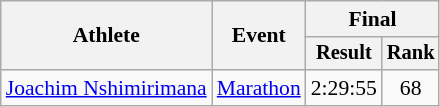<table class=wikitable style="font-size:90%">
<tr>
<th rowspan="2">Athlete</th>
<th rowspan="2">Event</th>
<th colspan="2">Final</th>
</tr>
<tr style="font-size:95%">
<th>Result</th>
<th>Rank</th>
</tr>
<tr align=center>
<td align=left><a href='#'>Joachim Nshimirimana</a></td>
<td align=left><a href='#'>Marathon</a></td>
<td>2:29:55</td>
<td>68</td>
</tr>
</table>
